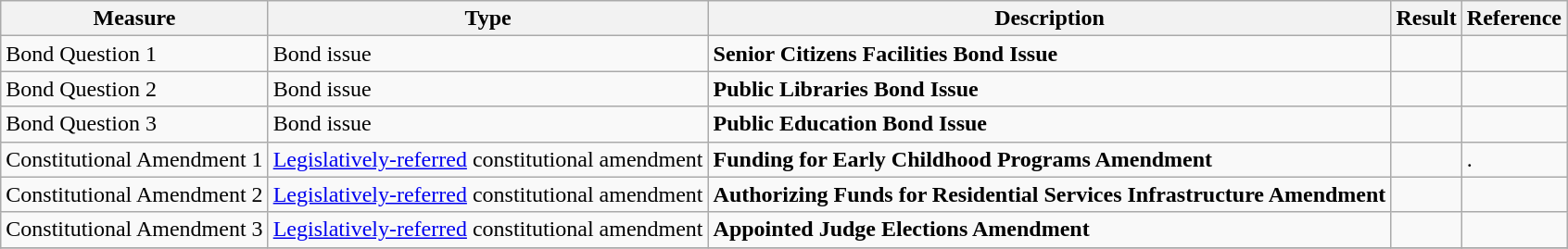<table class="wikitable">
<tr>
<th>Measure</th>
<th>Type</th>
<th>Description</th>
<th>Result</th>
<th>Reference</th>
</tr>
<tr>
<td>Bond Question 1</td>
<td>Bond issue</td>
<td><strong>Senior Citizens Facilities Bond Issue</strong></td>
<td></td>
<td></td>
</tr>
<tr>
<td>Bond Question 2</td>
<td>Bond issue</td>
<td><strong>Public Libraries Bond Issue</strong></td>
<td></td>
<td></td>
</tr>
<tr>
<td>Bond Question 3</td>
<td>Bond issue</td>
<td><strong>Public Education Bond Issue</strong></td>
<td></td>
<td></td>
</tr>
<tr>
<td>Constitutional Amendment 1</td>
<td><a href='#'>Legislatively-referred</a> constitutional amendment</td>
<td><strong>Funding for Early Childhood Programs Amendment</strong></td>
<td></td>
<td>.</td>
</tr>
<tr>
<td>Constitutional Amendment 2</td>
<td><a href='#'>Legislatively-referred</a> constitutional amendment</td>
<td><strong>Authorizing Funds for Residential Services Infrastructure Amendment</strong></td>
<td></td>
<td></td>
</tr>
<tr>
<td>Constitutional Amendment 3</td>
<td><a href='#'>Legislatively-referred</a> constitutional amendment</td>
<td><strong>Appointed Judge Elections Amendment</strong></td>
<td></td>
<td></td>
</tr>
<tr>
</tr>
</table>
